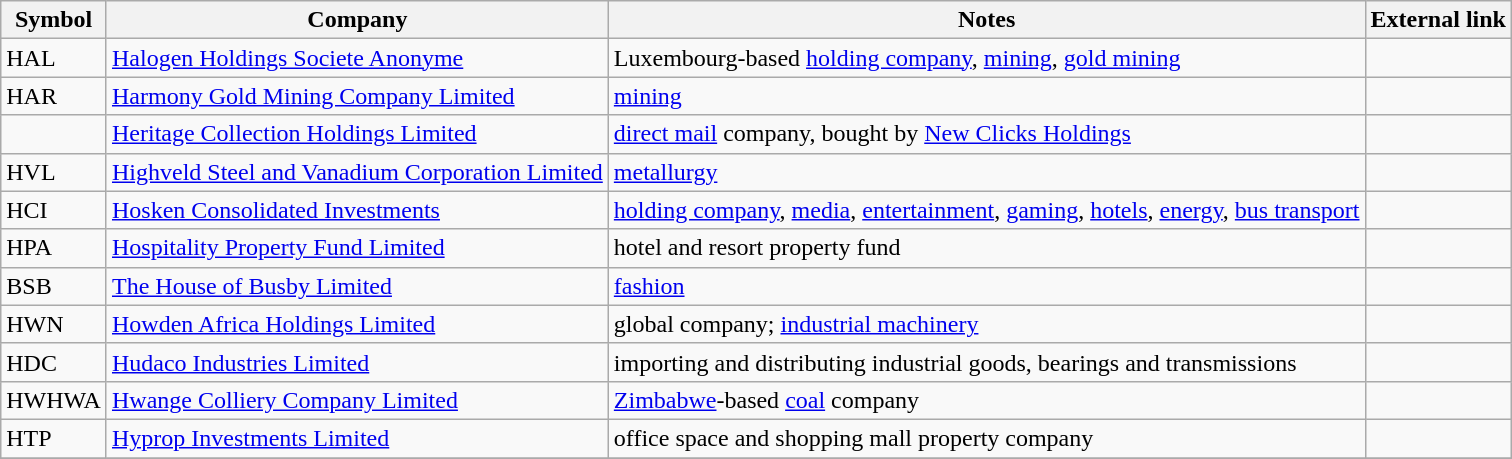<table class="wikitable sortable">
<tr>
<th>Symbol</th>
<th>Company</th>
<th>Notes</th>
<th>External link</th>
</tr>
<tr>
<td>HAL</td>
<td><a href='#'>Halogen Holdings Societe Anonyme</a></td>
<td>Luxembourg-based <a href='#'>holding company</a>, <a href='#'>mining</a>, <a href='#'>gold mining</a></td>
<td></td>
</tr>
<tr>
<td>HAR</td>
<td><a href='#'>Harmony Gold Mining Company Limited</a></td>
<td><a href='#'>mining</a></td>
<td></td>
</tr>
<tr>
<td></td>
<td><a href='#'>Heritage Collection Holdings Limited</a></td>
<td><a href='#'>direct mail</a> company, bought by <a href='#'>New Clicks Holdings</a></td>
<td></td>
</tr>
<tr>
<td>HVL</td>
<td><a href='#'>Highveld Steel and Vanadium Corporation Limited</a></td>
<td><a href='#'>metallurgy</a></td>
<td></td>
</tr>
<tr>
<td>HCI</td>
<td><a href='#'>Hosken Consolidated Investments</a></td>
<td><a href='#'>holding company</a>, <a href='#'>media</a>, <a href='#'>entertainment</a>, <a href='#'>gaming</a>, <a href='#'>hotels</a>, <a href='#'>energy</a>, <a href='#'>bus transport</a></td>
<td></td>
</tr>
<tr>
<td>HPA</td>
<td><a href='#'>Hospitality Property Fund Limited</a></td>
<td>hotel and resort property fund</td>
<td></td>
</tr>
<tr>
<td>BSB</td>
<td><a href='#'>The House of Busby Limited</a></td>
<td><a href='#'>fashion</a></td>
<td></td>
</tr>
<tr>
<td>HWN</td>
<td><a href='#'>Howden Africa Holdings Limited</a></td>
<td>global company; <a href='#'>industrial machinery</a></td>
<td></td>
</tr>
<tr>
<td>HDC</td>
<td><a href='#'>Hudaco Industries Limited</a></td>
<td>importing and distributing industrial goods, bearings and transmissions</td>
<td></td>
</tr>
<tr>
<td>HWHWA</td>
<td><a href='#'>Hwange Colliery Company Limited</a></td>
<td><a href='#'>Zimbabwe</a>-based <a href='#'>coal</a> company</td>
<td></td>
</tr>
<tr>
<td>HTP</td>
<td><a href='#'>Hyprop Investments Limited</a></td>
<td>office space and shopping mall property company</td>
<td></td>
</tr>
<tr>
</tr>
</table>
